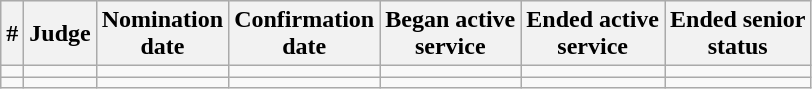<table class="sortable wikitable">
<tr bgcolor="#ececec">
<th>#</th>
<th>Judge</th>
<th>Nomination<br>date</th>
<th>Confirmation<br>date</th>
<th>Began active<br>service</th>
<th>Ended active<br>service</th>
<th>Ended senior<br>status</th>
</tr>
<tr>
<td></td>
<td></td>
<td></td>
<td></td>
<td></td>
<td></td>
<td align="center"></td>
</tr>
<tr>
<td></td>
<td></td>
<td></td>
<td></td>
<td></td>
<td></td>
<td></td>
</tr>
</table>
